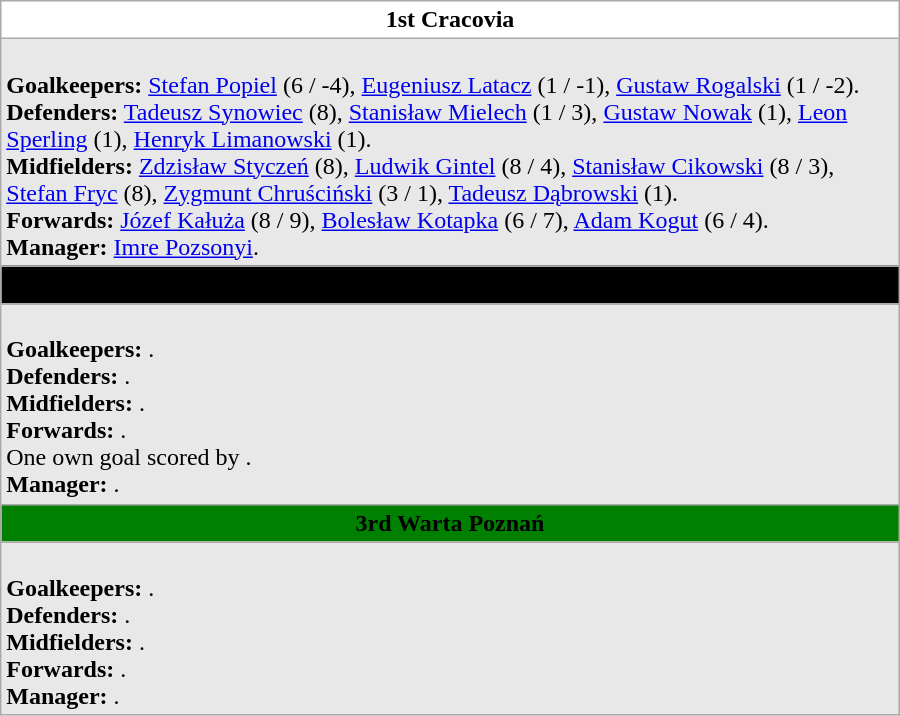<table class="wikitable" Width="600">
<tr bgcolor="#FFFFFF">
<td align="center" width="600"><span> <strong>1st Cracovia</strong> </span></td>
</tr>
<tr bgcolor="#E8E8E8">
<td align="left" width="600"><br><strong>Goalkeepers:</strong> <a href='#'>Stefan Popiel</a> (6 / -4), <a href='#'>Eugeniusz Latacz</a> (1 / -1), <a href='#'>Gustaw Rogalski</a> (1 / -2).<br>
<strong>Defenders:</strong> <a href='#'>Tadeusz Synowiec</a> (8), <a href='#'>Stanisław Mielech</a> (1 / 3), <a href='#'>Gustaw Nowak</a> (1), <a href='#'>Leon Sperling</a> (1), <a href='#'>Henryk Limanowski</a> (1).<br>
<strong>Midfielders:</strong> <a href='#'>Zdzisław Styczeń</a> (8), <a href='#'>Ludwik Gintel</a> (8 / 4), <a href='#'>Stanisław Cikowski</a> (8 / 3), <a href='#'>Stefan Fryc</a> (8), <a href='#'>Zygmunt Chruściński</a> (3 / 1), <a href='#'>Tadeusz Dąbrowski</a> (1).<br>
<strong>Forwards:</strong> <a href='#'>Józef Kałuża</a> (8 / 9), <a href='#'>Bolesław Kotapka</a> (6 / 7), <a href='#'>Adam Kogut</a> (6 / 4).<br><strong>Manager:</strong>  <a href='#'>Imre Pozsonyi</a>.</td>
</tr>
<tr bgcolor="#000000">
<td align="center" width="600"><span> <strong>2nd Polonia Warsaw</strong> </span></td>
</tr>
<tr bgcolor="#E8E8E8">
<td align="left" width="600"><br><strong>Goalkeepers:</strong> .<br>
<strong>Defenders:</strong> .<br>
<strong>Midfielders:</strong> .<br>
<strong>Forwards:</strong> .<br>One own goal scored by .<br><strong>Manager:</strong> .</td>
</tr>
<tr bgcolor="#008000">
<td align="center" width="600"><span> <strong>3rd Warta Poznań</strong> </span></td>
</tr>
<tr bgcolor="#E8E8E8">
<td align="left" width="600"><br><strong>Goalkeepers:</strong> .<br>
<strong>Defenders:</strong> .<br>
<strong>Midfielders:</strong> .<br>
<strong>Forwards:</strong> .<br><strong>Manager:</strong> .</td>
</tr>
</table>
